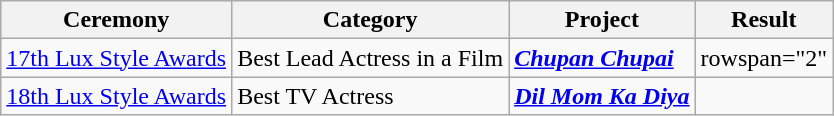<table class="wikitable style">
<tr>
<th>Ceremony</th>
<th>Category</th>
<th>Project</th>
<th>Result</th>
</tr>
<tr>
<td><a href='#'>17th Lux Style Awards</a></td>
<td>Best Lead Actress in a Film</td>
<td><strong><em><a href='#'>Chupan Chupai</a></em></strong></td>
<td>rowspan="2" </td>
</tr>
<tr>
<td><a href='#'>18th Lux Style Awards</a></td>
<td>Best TV Actress</td>
<td><strong><em><a href='#'>Dil Mom Ka Diya</a></em></strong></td>
</tr>
</table>
